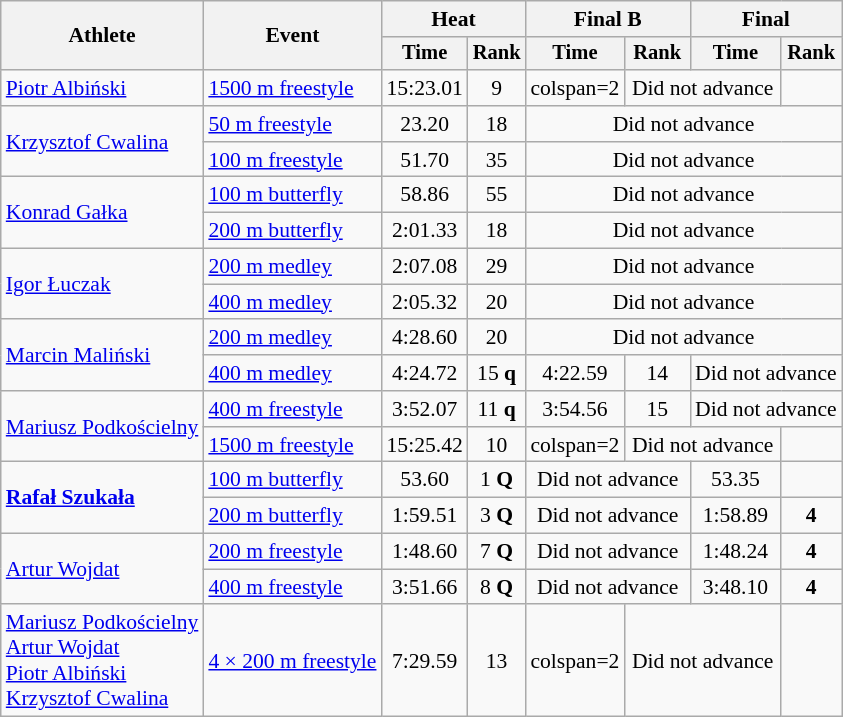<table class=wikitable style="font-size:90%">
<tr>
<th rowspan="2">Athlete</th>
<th rowspan="2">Event</th>
<th colspan="2">Heat</th>
<th colspan="2">Final B</th>
<th colspan="2">Final</th>
</tr>
<tr style="font-size:95%">
<th>Time</th>
<th>Rank</th>
<th>Time</th>
<th>Rank</th>
<th>Time</th>
<th>Rank</th>
</tr>
<tr align=center>
<td align=left rowspan=1><a href='#'>Piotr Albiński</a></td>
<td align=left><a href='#'>1500 m freestyle</a></td>
<td>15:23.01</td>
<td>9</td>
<td>colspan=2 </td>
<td colspan=2>Did not advance</td>
</tr>
<tr align=center>
<td align=left rowspan=2><a href='#'>Krzysztof Cwalina</a></td>
<td align=left><a href='#'>50 m freestyle</a></td>
<td>23.20</td>
<td>18</td>
<td colspan=6>Did not advance</td>
</tr>
<tr align=center>
<td align=left><a href='#'>100 m freestyle</a></td>
<td>51.70</td>
<td>35</td>
<td colspan=6>Did not advance</td>
</tr>
<tr align=center>
<td align=left rowspan=2><a href='#'>Konrad Gałka</a></td>
<td align=left><a href='#'>100 m butterfly</a></td>
<td>58.86</td>
<td>55</td>
<td colspan=6>Did not advance</td>
</tr>
<tr align=center>
<td align=left><a href='#'>200 m butterfly</a></td>
<td>2:01.33</td>
<td>18</td>
<td colspan=6>Did not advance</td>
</tr>
<tr align=center>
<td align=left rowspan=2><a href='#'>Igor Łuczak</a></td>
<td align=left><a href='#'>200 m medley</a></td>
<td>2:07.08</td>
<td>29</td>
<td colspan=6>Did not advance</td>
</tr>
<tr align=center>
<td align=left><a href='#'>400 m medley</a></td>
<td>2:05.32</td>
<td>20</td>
<td colspan=6>Did not advance</td>
</tr>
<tr align=center>
<td align=left rowspan=2><a href='#'>Marcin Maliński</a></td>
<td align=left><a href='#'>200 m medley</a></td>
<td>4:28.60</td>
<td>20</td>
<td colspan=6>Did not advance</td>
</tr>
<tr align=center>
<td align=left><a href='#'>400 m medley</a></td>
<td>4:24.72</td>
<td>15 <strong>q</strong></td>
<td>4:22.59</td>
<td>14</td>
<td colspan=2>Did not advance</td>
</tr>
<tr align=center>
<td align=left rowspan=2><a href='#'>Mariusz Podkościelny</a></td>
<td align=left><a href='#'>400 m freestyle</a></td>
<td>3:52.07</td>
<td>11 <strong>q</strong></td>
<td>3:54.56</td>
<td>15</td>
<td colspan=2>Did not advance</td>
</tr>
<tr align=center>
<td align=left><a href='#'>1500 m freestyle</a></td>
<td>15:25.42</td>
<td>10</td>
<td>colspan=2 </td>
<td colspan=2>Did not advance</td>
</tr>
<tr align=center>
<td align=left rowspan=2><strong><a href='#'>Rafał Szukała</a></strong></td>
<td align=left><a href='#'>100 m butterfly</a></td>
<td>53.60</td>
<td>1 <strong>Q</strong></td>
<td colspan=2>Did not advance</td>
<td>53.35</td>
<td></td>
</tr>
<tr align=center>
<td align=left><a href='#'>200 m butterfly</a></td>
<td>1:59.51</td>
<td>3 <strong>Q</strong></td>
<td colspan=2>Did not advance</td>
<td>1:58.89</td>
<td><strong>4</strong></td>
</tr>
<tr align=center>
<td align=left rowspan=2><a href='#'>Artur Wojdat</a></td>
<td align=left><a href='#'>200 m freestyle</a></td>
<td>1:48.60</td>
<td>7 <strong>Q</strong></td>
<td colspan=2>Did not advance</td>
<td>1:48.24</td>
<td><strong>4</strong></td>
</tr>
<tr align=center>
<td align=left><a href='#'>400 m freestyle</a></td>
<td>3:51.66</td>
<td>8 <strong>Q</strong></td>
<td colspan=2>Did not advance</td>
<td>3:48.10</td>
<td><strong>4</strong></td>
</tr>
<tr align=center>
<td align=left rowspan=1><a href='#'>Mariusz Podkościelny</a><br><a href='#'>Artur Wojdat</a><br><a href='#'>Piotr Albiński</a><br><a href='#'>Krzysztof Cwalina</a></td>
<td align=left><a href='#'>4 × 200 m freestyle</a></td>
<td>7:29.59</td>
<td>13</td>
<td>colspan=2 </td>
<td colspan=2>Did not advance</td>
</tr>
</table>
